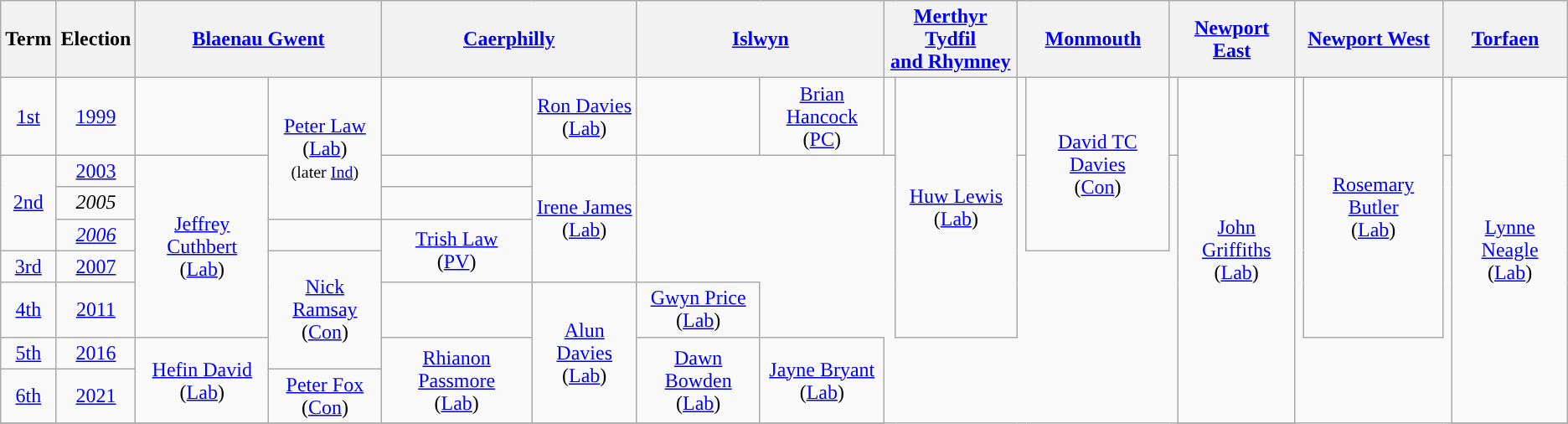<table class="wikitable" style="text-align:center">
<tr>
<th>Term</th>
<th>Election</th>
<th colspan="2"><a href='#'>Blaenau Gwent</a></th>
<th colspan="2"><a href='#'>Caerphilly</a></th>
<th colspan="2"><a href='#'>Islwyn</a></th>
<th colspan="2"><a href='#'>Merthyr Tydfil<br>and Rhymney</a></th>
<th colspan="2"><a href='#'>Monmouth</a></th>
<th colspan="2"><a href='#'>Newport East</a></th>
<th colspan="2"><a href='#'>Newport West</a></th>
<th colspan="2"><a href='#'>Torfaen</a></th>
</tr>
<tr>
<td><a href='#'>1st</a></td>
<td><a href='#'>1999</a></td>
<td></td>
<td rowspan="3"><a href='#'>Peter Law</a><br>(<a href='#'>Lab</a>)<br><small>(later <a href='#'>Ind</a>)</small></td>
<td></td>
<td><a href='#'>Ron Davies</a><br>(<a href='#'>Lab</a>)</td>
<td style="color:inherit;background:"></td>
<td><a href='#'>Brian Hancock</a><br>(<a href='#'>PC</a>)</td>
<td></td>
<td rowspan="6"><a href='#'>Huw Lewis</a><br>(<a href='#'>Lab</a>)</td>
<td></td>
<td rowspan="4"><a href='#'>David TC Davies</a><br>(<a href='#'>Con</a>)</td>
<td></td>
<td rowspan="8"><a href='#'>John Griffiths</a><br>(<a href='#'>Lab</a>)</td>
<td></td>
<td rowspan="6"><a href='#'>Rosemary Butler</a><br>(<a href='#'>Lab</a>)</td>
<td></td>
<td rowspan="8"><a href='#'>Lynne Neagle</a><br>(<a href='#'>Lab</a>)</td>
</tr>
<tr>
<td rowspan="3"><a href='#'>2nd</a></td>
<td><a href='#'>2003</a></td>
<td rowspan="5"><a href='#'>Jeffrey Cuthbert</a><br>(<a href='#'>Lab</a>)</td>
<td></td>
<td rowspan="4"><a href='#'>Irene James</a><br>(<a href='#'>Lab</a>)</td>
</tr>
<tr>
<td><em>2005</em></td>
<td style="color:inherit;background:"></td>
</tr>
<tr>
<td><em><a href='#'>2006</a></em></td>
<td></td>
<td rowspan="2"><a href='#'>Trish Law</a><br>(<a href='#'>PV</a>)</td>
</tr>
<tr>
<td><a href='#'>3rd</a></td>
<td><a href='#'>2007</a></td>
<td rowspan="3"><a href='#'>Nick Ramsay</a><br>(<a href='#'>Con</a>)</td>
</tr>
<tr>
<td><a href='#'>4th</a></td>
<td><a href='#'>2011</a></td>
<td></td>
<td rowspan="3"><a href='#'>Alun Davies</a><br>(<a href='#'>Lab</a>)</td>
<td><a href='#'>Gwyn Price</a><br>(<a href='#'>Lab</a>)</td>
</tr>
<tr>
<td><a href='#'>5th</a></td>
<td><a href='#'>2016</a></td>
<td rowspan="2"><a href='#'>Hefin David</a><br>(<a href='#'>Lab</a>)</td>
<td rowspan="2"><a href='#'>Rhianon Passmore</a><br>(<a href='#'>Lab</a>)</td>
<td rowspan="2"><a href='#'>Dawn Bowden</a><br>(<a href='#'>Lab</a>)</td>
<td rowspan="2"><a href='#'>Jayne Bryant</a><br>(<a href='#'>Lab</a>)</td>
</tr>
<tr>
<td><a href='#'>6th</a></td>
<td><a href='#'>2021</a></td>
<td><a href='#'>Peter Fox</a><br>(<a href='#'>Con</a>)</td>
</tr>
<tr>
</tr>
</table>
